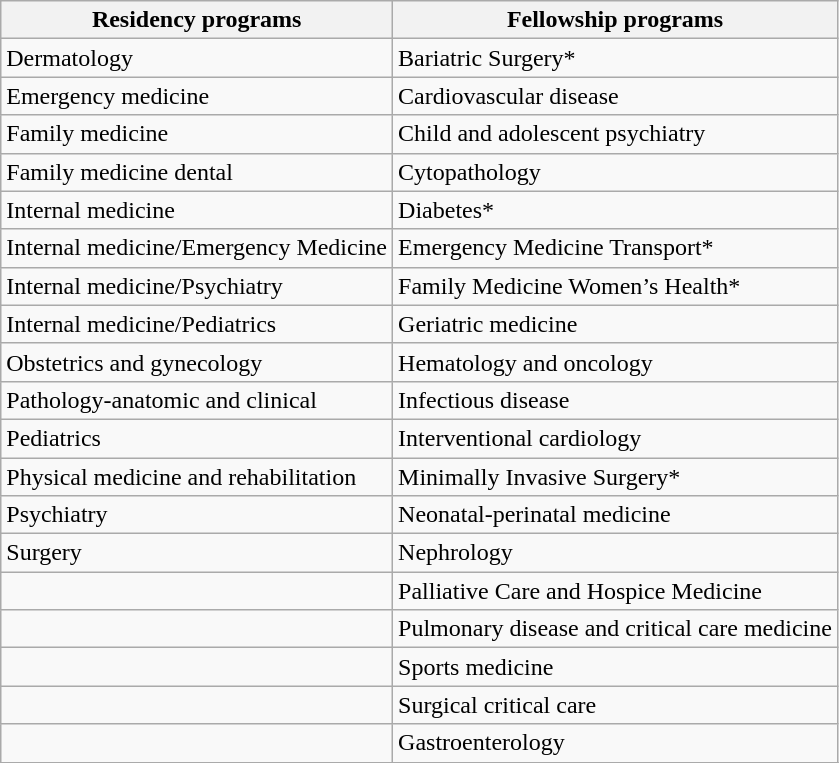<table class="wikitable">
<tr>
<th>Residency programs</th>
<th>Fellowship programs</th>
</tr>
<tr>
<td>Dermatology</td>
<td>Bariatric Surgery*</td>
</tr>
<tr>
<td>Emergency medicine</td>
<td>Cardiovascular disease</td>
</tr>
<tr>
<td>Family medicine</td>
<td>Child and adolescent psychiatry</td>
</tr>
<tr>
<td>Family medicine dental</td>
<td>Cytopathology</td>
</tr>
<tr>
<td>Internal medicine</td>
<td>Diabetes*</td>
</tr>
<tr>
<td>Internal medicine/Emergency Medicine</td>
<td>Emergency Medicine Transport*</td>
</tr>
<tr>
<td>Internal medicine/Psychiatry</td>
<td>Family Medicine Women’s Health*</td>
</tr>
<tr>
<td>Internal medicine/Pediatrics</td>
<td>Geriatric medicine</td>
</tr>
<tr>
<td>Obstetrics and gynecology</td>
<td>Hematology and oncology</td>
</tr>
<tr>
<td>Pathology-anatomic and clinical</td>
<td>Infectious disease</td>
</tr>
<tr>
<td>Pediatrics</td>
<td>Interventional cardiology</td>
</tr>
<tr>
<td>Physical medicine and rehabilitation</td>
<td>Minimally Invasive Surgery*</td>
</tr>
<tr>
<td>Psychiatry</td>
<td>Neonatal-perinatal medicine</td>
</tr>
<tr>
<td>Surgery</td>
<td>Nephrology</td>
</tr>
<tr>
<td></td>
<td>Palliative Care and Hospice Medicine</td>
</tr>
<tr>
<td></td>
<td>Pulmonary disease and critical care medicine</td>
</tr>
<tr>
<td></td>
<td>Sports medicine</td>
</tr>
<tr>
<td></td>
<td>Surgical critical care</td>
</tr>
<tr>
<td></td>
<td>Gastroenterology</td>
</tr>
<tr>
</tr>
</table>
